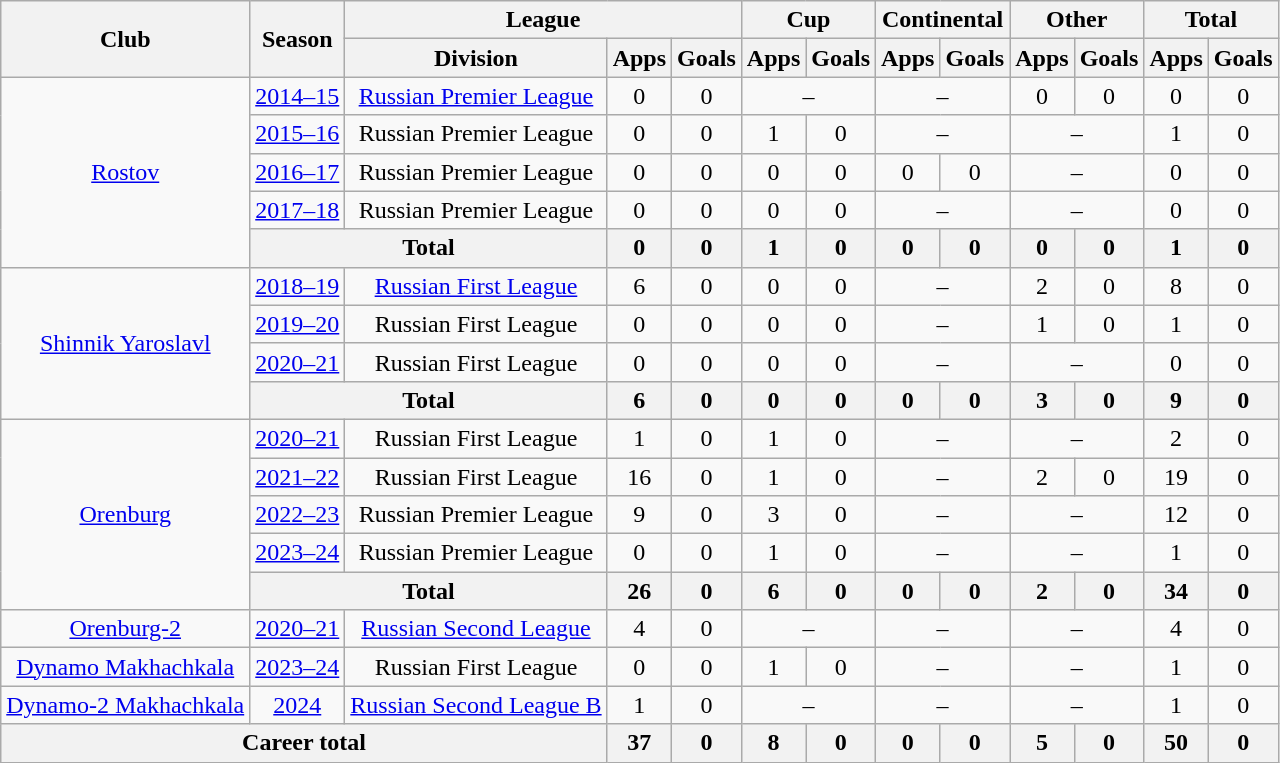<table class="wikitable" style="text-align: center;">
<tr>
<th rowspan=2>Club</th>
<th rowspan=2>Season</th>
<th colspan=3>League</th>
<th colspan=2>Cup</th>
<th colspan=2>Continental</th>
<th colspan=2>Other</th>
<th colspan=2>Total</th>
</tr>
<tr>
<th>Division</th>
<th>Apps</th>
<th>Goals</th>
<th>Apps</th>
<th>Goals</th>
<th>Apps</th>
<th>Goals</th>
<th>Apps</th>
<th>Goals</th>
<th>Apps</th>
<th>Goals</th>
</tr>
<tr>
<td rowspan="5"><a href='#'>Rostov</a></td>
<td><a href='#'>2014–15</a></td>
<td><a href='#'>Russian Premier League</a></td>
<td>0</td>
<td>0</td>
<td colspan=2>–</td>
<td colspan=2>–</td>
<td>0</td>
<td>0</td>
<td>0</td>
<td>0</td>
</tr>
<tr>
<td><a href='#'>2015–16</a></td>
<td>Russian Premier League</td>
<td>0</td>
<td>0</td>
<td>1</td>
<td>0</td>
<td colspan=2>–</td>
<td colspan=2>–</td>
<td>1</td>
<td>0</td>
</tr>
<tr>
<td><a href='#'>2016–17</a></td>
<td>Russian Premier League</td>
<td>0</td>
<td>0</td>
<td>0</td>
<td>0</td>
<td>0</td>
<td>0</td>
<td colspan=2>–</td>
<td>0</td>
<td>0</td>
</tr>
<tr>
<td><a href='#'>2017–18</a></td>
<td>Russian Premier League</td>
<td>0</td>
<td>0</td>
<td>0</td>
<td>0</td>
<td colspan=2>–</td>
<td colspan=2>–</td>
<td>0</td>
<td>0</td>
</tr>
<tr>
<th colspan=2>Total</th>
<th>0</th>
<th>0</th>
<th>1</th>
<th>0</th>
<th>0</th>
<th>0</th>
<th>0</th>
<th>0</th>
<th>1</th>
<th>0</th>
</tr>
<tr>
<td rowspan="4"><a href='#'>Shinnik Yaroslavl</a></td>
<td><a href='#'>2018–19</a></td>
<td><a href='#'>Russian First League</a></td>
<td>6</td>
<td>0</td>
<td>0</td>
<td>0</td>
<td colspan=2>–</td>
<td>2</td>
<td>0</td>
<td>8</td>
<td>0</td>
</tr>
<tr>
<td><a href='#'>2019–20</a></td>
<td>Russian First League</td>
<td>0</td>
<td>0</td>
<td>0</td>
<td>0</td>
<td colspan=2>–</td>
<td>1</td>
<td>0</td>
<td>1</td>
<td>0</td>
</tr>
<tr>
<td><a href='#'>2020–21</a></td>
<td>Russian First League</td>
<td>0</td>
<td>0</td>
<td>0</td>
<td>0</td>
<td colspan=2>–</td>
<td colspan=2>–</td>
<td>0</td>
<td>0</td>
</tr>
<tr>
<th colspan=2>Total</th>
<th>6</th>
<th>0</th>
<th>0</th>
<th>0</th>
<th>0</th>
<th>0</th>
<th>3</th>
<th>0</th>
<th>9</th>
<th>0</th>
</tr>
<tr>
<td rowspan="5"><a href='#'>Orenburg</a></td>
<td><a href='#'>2020–21</a></td>
<td>Russian First League</td>
<td>1</td>
<td>0</td>
<td>1</td>
<td>0</td>
<td colspan=2>–</td>
<td colspan=2>–</td>
<td>2</td>
<td>0</td>
</tr>
<tr>
<td><a href='#'>2021–22</a></td>
<td>Russian First League</td>
<td>16</td>
<td>0</td>
<td>1</td>
<td>0</td>
<td colspan=2>–</td>
<td>2</td>
<td>0</td>
<td>19</td>
<td>0</td>
</tr>
<tr>
<td><a href='#'>2022–23</a></td>
<td>Russian Premier League</td>
<td>9</td>
<td>0</td>
<td>3</td>
<td>0</td>
<td colspan=2>–</td>
<td colspan=2>–</td>
<td>12</td>
<td>0</td>
</tr>
<tr>
<td><a href='#'>2023–24</a></td>
<td>Russian Premier League</td>
<td>0</td>
<td>0</td>
<td>1</td>
<td>0</td>
<td colspan=2>–</td>
<td colspan=2>–</td>
<td>1</td>
<td>0</td>
</tr>
<tr>
<th colspan=2>Total</th>
<th>26</th>
<th>0</th>
<th>6</th>
<th>0</th>
<th>0</th>
<th>0</th>
<th>2</th>
<th>0</th>
<th>34</th>
<th>0</th>
</tr>
<tr>
<td><a href='#'>Orenburg-2</a></td>
<td><a href='#'>2020–21</a></td>
<td><a href='#'>Russian Second League</a></td>
<td>4</td>
<td>0</td>
<td colspan=2>–</td>
<td colspan=2>–</td>
<td colspan=2>–</td>
<td>4</td>
<td>0</td>
</tr>
<tr>
<td><a href='#'>Dynamo Makhachkala</a></td>
<td><a href='#'>2023–24</a></td>
<td>Russian First League</td>
<td>0</td>
<td>0</td>
<td>1</td>
<td>0</td>
<td colspan=2>–</td>
<td colspan=2>–</td>
<td>1</td>
<td>0</td>
</tr>
<tr>
<td><a href='#'>Dynamo-2 Makhachkala</a></td>
<td><a href='#'>2024</a></td>
<td><a href='#'>Russian Second League B</a></td>
<td>1</td>
<td>0</td>
<td colspan=2>–</td>
<td colspan=2>–</td>
<td colspan=2>–</td>
<td>1</td>
<td>0</td>
</tr>
<tr>
<th colspan=3>Career total</th>
<th>37</th>
<th>0</th>
<th>8</th>
<th>0</th>
<th>0</th>
<th>0</th>
<th>5</th>
<th>0</th>
<th>50</th>
<th>0</th>
</tr>
</table>
